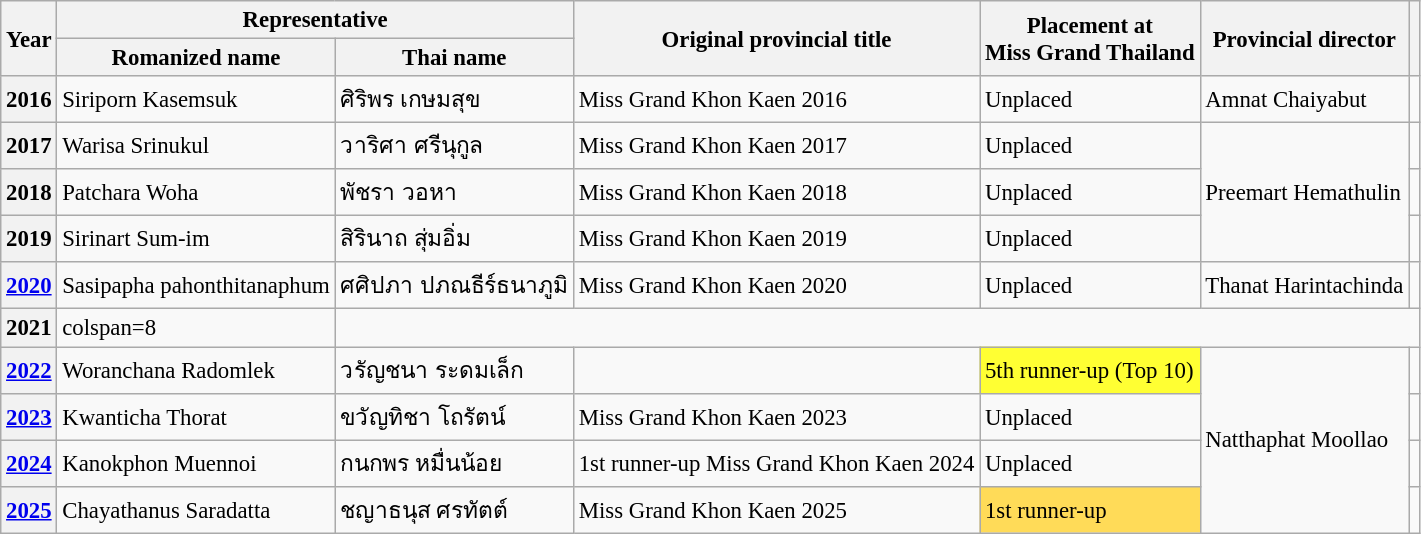<table class="wikitable defaultcenter col2left col3left col6left" style="font-size:95%;">
<tr>
<th rowspan=2>Year</th>
<th colspan=2>Representative</th>
<th rowspan=2>Original provincial title</th>
<th rowspan=2>Placement at<br>Miss Grand Thailand</th>
<th rowspan=2>Provincial director</th>
<th rowspan=2></th>
</tr>
<tr>
<th>Romanized name</th>
<th>Thai name</th>
</tr>
<tr>
<th>2016</th>
<td>Siriporn Kasemsuk</td>
<td>ศิริพร เกษมสุข</td>
<td>Miss Grand Khon Kaen 2016</td>
<td>Unplaced</td>
<td>Amnat Chaiyabut</td>
<td></td>
</tr>
<tr>
<th>2017</th>
<td>Warisa Srinukul</td>
<td>วาริศา ศรีนุกูล</td>
<td>Miss Grand Khon Kaen 2017</td>
<td>Unplaced</td>
<td rowspan=3>Preemart Hemathulin</td>
<td></td>
</tr>
<tr>
<th>2018</th>
<td>Patchara Woha</td>
<td>พัชรา วอหา</td>
<td>Miss Grand Khon Kaen 2018</td>
<td>Unplaced</td>
<td></td>
</tr>
<tr>
<th>2019</th>
<td>Sirinart Sum-im</td>
<td>สิรินาถ สุ่มอิ่ม</td>
<td>Miss Grand Khon Kaen 2019</td>
<td>Unplaced</td>
<td></td>
</tr>
<tr>
<th><a href='#'>2020</a></th>
<td>Sasipapha pahonthitanaphum</td>
<td>ศศิปภา ปภณธีร์ธนาภูมิ</td>
<td>Miss Grand Khon Kaen 2020</td>
<td>Unplaced</td>
<td>Thanat Harintachinda</td>
<td></td>
</tr>
<tr>
<th>2021</th>
<td>colspan=8 </td>
</tr>
<tr>
<th><a href='#'>2022</a></th>
<td>Woranchana Radomlek</td>
<td>วรัญชนา ระดมเล็ก</td>
<td></td>
<td bgcolor=#FFFF33>5th runner-up (Top 10)</td>
<td rowspan=4>Natthaphat Moollao</td>
<td></td>
</tr>
<tr>
<th><a href='#'>2023</a></th>
<td>Kwanticha Thorat</td>
<td>ขวัญทิชา โถรัตน์</td>
<td>Miss Grand Khon Kaen 2023</td>
<td>Unplaced</td>
<td></td>
</tr>
<tr>
<th><a href='#'>2024</a></th>
<td>Kanokphon Muennoi</td>
<td>กนกพร หมื่นน้อย</td>
<td>1st runner-up Miss Grand Khon Kaen 2024</td>
<td>Unplaced</td>
<td></td>
</tr>
<tr>
<th><a href='#'>2025</a></th>
<td>Chayathanus Saradatta</td>
<td>ชญาธนุส ศรทัตต์</td>
<td>Miss Grand Khon Kaen 2025</td>
<td bgcolor=#FFDB58>1st runner-up</td>
<td></td>
</tr>
</table>
